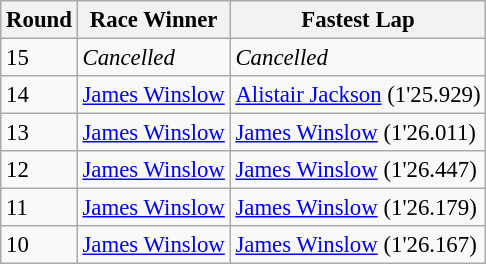<table class="wikitable" style="font-size: 95%">
<tr>
<th>Round</th>
<th>Race Winner</th>
<th>Fastest Lap</th>
</tr>
<tr>
<td>15</td>
<td><em>Cancelled</em></td>
<td><em>Cancelled</em></td>
</tr>
<tr>
<td>14</td>
<td> <a href='#'>James Winslow</a></td>
<td> <a href='#'>Alistair Jackson</a> (1'25.929)</td>
</tr>
<tr>
<td>13</td>
<td> <a href='#'>James Winslow</a></td>
<td> <a href='#'>James Winslow</a> (1'26.011)</td>
</tr>
<tr>
<td>12</td>
<td> <a href='#'>James Winslow</a></td>
<td> <a href='#'>James Winslow</a> (1'26.447)</td>
</tr>
<tr>
<td>11</td>
<td> <a href='#'>James Winslow</a></td>
<td> <a href='#'>James Winslow</a> (1'26.179)</td>
</tr>
<tr>
<td>10</td>
<td> <a href='#'>James Winslow</a></td>
<td> <a href='#'>James Winslow</a> (1'26.167)</td>
</tr>
</table>
